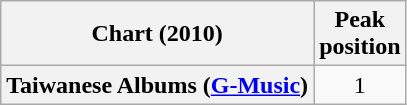<table class="wikitable plainrowheaders" style="text-align:center">
<tr>
<th scope="col">Chart (2010)</th>
<th scope="col">Peak<br>position</th>
</tr>
<tr>
<th scope="row">Taiwanese Albums (<a href='#'>G-Music</a>)</th>
<td>1</td>
</tr>
</table>
